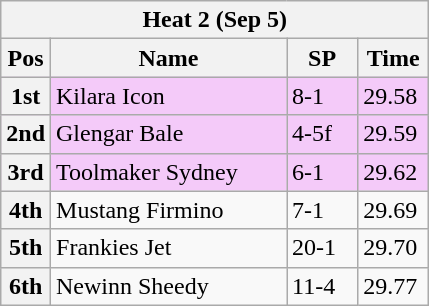<table class="wikitable">
<tr>
<th colspan="6">Heat 2 (Sep 5)</th>
</tr>
<tr>
<th width=20>Pos</th>
<th width=150>Name</th>
<th width=40>SP</th>
<th width=40>Time</th>
</tr>
<tr style="background: #f4caf9;">
<th>1st</th>
<td>Kilara Icon</td>
<td>8-1</td>
<td>29.58</td>
</tr>
<tr style="background: #f4caf9;">
<th>2nd</th>
<td>Glengar Bale</td>
<td>4-5f</td>
<td>29.59</td>
</tr>
<tr style="background: #f4caf9;">
<th>3rd</th>
<td>Toolmaker Sydney</td>
<td>6-1</td>
<td>29.62</td>
</tr>
<tr>
<th>4th</th>
<td>Mustang Firmino</td>
<td>7-1</td>
<td>29.69</td>
</tr>
<tr>
<th>5th</th>
<td>Frankies Jet</td>
<td>20-1</td>
<td>29.70</td>
</tr>
<tr>
<th>6th</th>
<td>Newinn Sheedy</td>
<td>11-4</td>
<td>29.77</td>
</tr>
</table>
